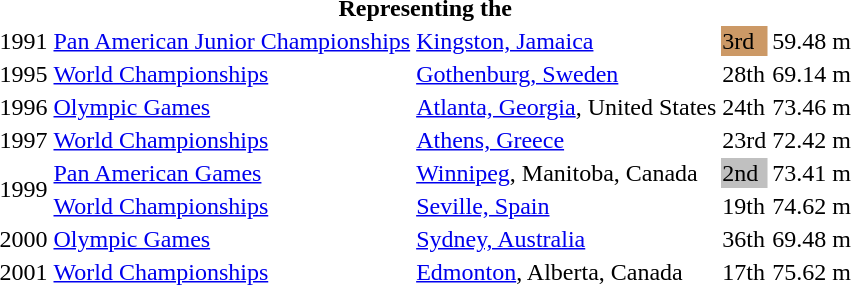<table>
<tr>
<th colspan="5">Representing the </th>
</tr>
<tr>
<td>1991</td>
<td><a href='#'>Pan American Junior Championships</a></td>
<td><a href='#'>Kingston, Jamaica</a></td>
<td bgcolor="cc9966">3rd</td>
<td>59.48 m</td>
</tr>
<tr>
<td>1995</td>
<td><a href='#'>World Championships</a></td>
<td><a href='#'>Gothenburg, Sweden</a></td>
<td>28th</td>
<td>69.14 m</td>
</tr>
<tr>
<td>1996</td>
<td><a href='#'>Olympic Games</a></td>
<td><a href='#'>Atlanta, Georgia</a>, United States</td>
<td>24th</td>
<td>73.46 m</td>
</tr>
<tr>
<td>1997</td>
<td><a href='#'>World Championships</a></td>
<td><a href='#'>Athens, Greece</a></td>
<td>23rd</td>
<td>72.42 m</td>
</tr>
<tr>
<td rowspan=2>1999</td>
<td><a href='#'>Pan American Games</a></td>
<td><a href='#'>Winnipeg</a>, Manitoba, Canada</td>
<td bgcolor="silver">2nd</td>
<td>73.41 m</td>
</tr>
<tr>
<td><a href='#'>World Championships</a></td>
<td><a href='#'>Seville, Spain</a></td>
<td>19th</td>
<td>74.62 m</td>
</tr>
<tr>
<td>2000</td>
<td><a href='#'>Olympic Games</a></td>
<td><a href='#'>Sydney, Australia</a></td>
<td>36th</td>
<td>69.48 m</td>
</tr>
<tr>
<td>2001</td>
<td><a href='#'>World Championships</a></td>
<td><a href='#'>Edmonton</a>, Alberta, Canada</td>
<td>17th</td>
<td>75.62 m</td>
</tr>
</table>
